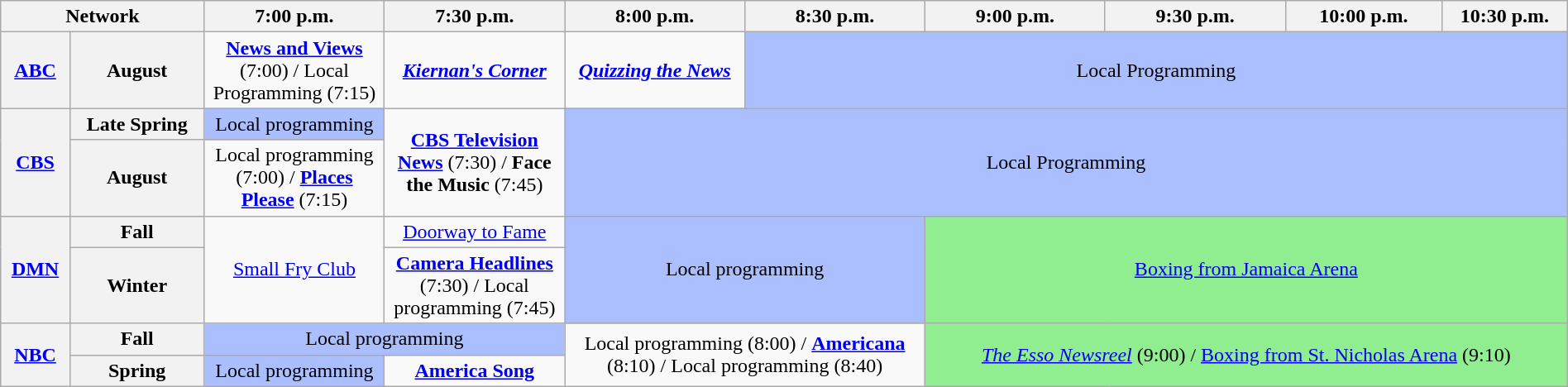<table class="wikitable" style="width:100%;margin-right:0;text-align:center">
<tr>
<th style="width:13%;" colspan=2>Network</th>
<th style="width:11.5%;">7:00 p.m.</th>
<th style="width:11.5%;">7:30 p.m.</th>
<th style="width:11.5%;">8:00 p.m.</th>
<th style="width:11.5%;">8:30 p.m.</th>
<th style="width:11.5%;">9:00 p.m.</th>
<th style="width:11.5%;">9:30 p.m.</th>
<th style="width:10%;">10:00 p.m.</th>
<th style="width:10%;">10:30 p.m.</th>
</tr>
<tr>
<th><a href='#'>ABC</a></th>
<th>August</th>
<td><strong><a href='#'>News and Views</a></strong> (7:00) / Local Programming (7:15)</td>
<td><strong><em><a href='#'>Kiernan's Corner</a></em></strong></td>
<td><strong><em><a href='#'>Quizzing the News</a></em></strong></td>
<td style="background:#abbfff;" colspan="5">Local Programming</td>
</tr>
<tr>
<th rowspan=2><a href='#'>CBS</a></th>
<th>Late Spring</th>
<td style="background:#abbfff;">Local programming</td>
<td rowspan=2><strong><a href='#'>CBS Television News</a></strong> (7:30) / <strong>Face the Music</strong> (7:45)</td>
<td rowspan="2" style="background:#abbfff;" colspan="6">Local Programming</td>
</tr>
<tr>
<th>August</th>
<td>Local programming (7:00) / <strong><a href='#'>Places Please</a></strong> (7:15)</td>
</tr>
<tr>
<th rowspan="2"><a href='#'>DMN</a></th>
<th>Fall</th>
<td rowspan=2><a href='#'>Small Fry Club</a></td>
<td><a href='#'>Doorway to Fame</a></td>
<td rowspan="2" colspan="2" style="background:#abbfff;">Local programming</td>
<td rowspan="2" colspan="4" style="background:lightgreen;"><a href='#'>Boxing from Jamaica Arena</a></td>
</tr>
<tr>
<th>Winter</th>
<td><strong><a href='#'>Camera Headlines</a></strong> (7:30) / Local programming (7:45)</td>
</tr>
<tr>
<th rowspan="2"><a href='#'>NBC</a></th>
<th>Fall</th>
<td colspan="2" style="background:#abbfff;">Local programming</td>
<td rowspan=2 colspan="2">Local programming (8:00) / <strong><a href='#'>Americana</a></strong> (8:10) / Local programming (8:40)</td>
<td rowspan="2" colspan="4" style="background:lightgreen;"><em><a href='#'>The Esso Newsreel</a></em> (9:00) / <a href='#'>Boxing from St. Nicholas Arena</a> (9:10)</td>
</tr>
<tr>
<th>Spring</th>
<td style="background:#abbfff;">Local programming</td>
<td><strong><a href='#'>America Song</a></strong></td>
</tr>
</table>
